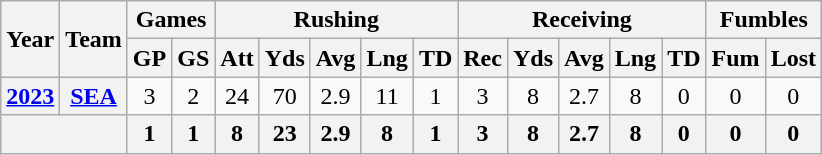<table class="wikitable" style="text-align:center;">
<tr>
<th rowspan="2">Year</th>
<th rowspan="2">Team</th>
<th colspan="2">Games</th>
<th colspan="5">Rushing</th>
<th colspan="5">Receiving</th>
<th colspan="2">Fumbles</th>
</tr>
<tr>
<th>GP</th>
<th>GS</th>
<th>Att</th>
<th>Yds</th>
<th>Avg</th>
<th>Lng</th>
<th>TD</th>
<th>Rec</th>
<th>Yds</th>
<th>Avg</th>
<th>Lng</th>
<th>TD</th>
<th>Fum</th>
<th>Lost</th>
</tr>
<tr>
<th><a href='#'>2023</a></th>
<th><a href='#'>SEA</a></th>
<td>3</td>
<td>2</td>
<td>24</td>
<td>70</td>
<td>2.9</td>
<td>11</td>
<td>1</td>
<td>3</td>
<td>8</td>
<td>2.7</td>
<td>8</td>
<td>0</td>
<td>0</td>
<td>0</td>
</tr>
<tr>
<th colspan="2"></th>
<th>1</th>
<th>1</th>
<th>8</th>
<th>23</th>
<th>2.9</th>
<th>8</th>
<th>1</th>
<th>3</th>
<th>8</th>
<th>2.7</th>
<th>8</th>
<th>0</th>
<th>0</th>
<th>0</th>
</tr>
</table>
